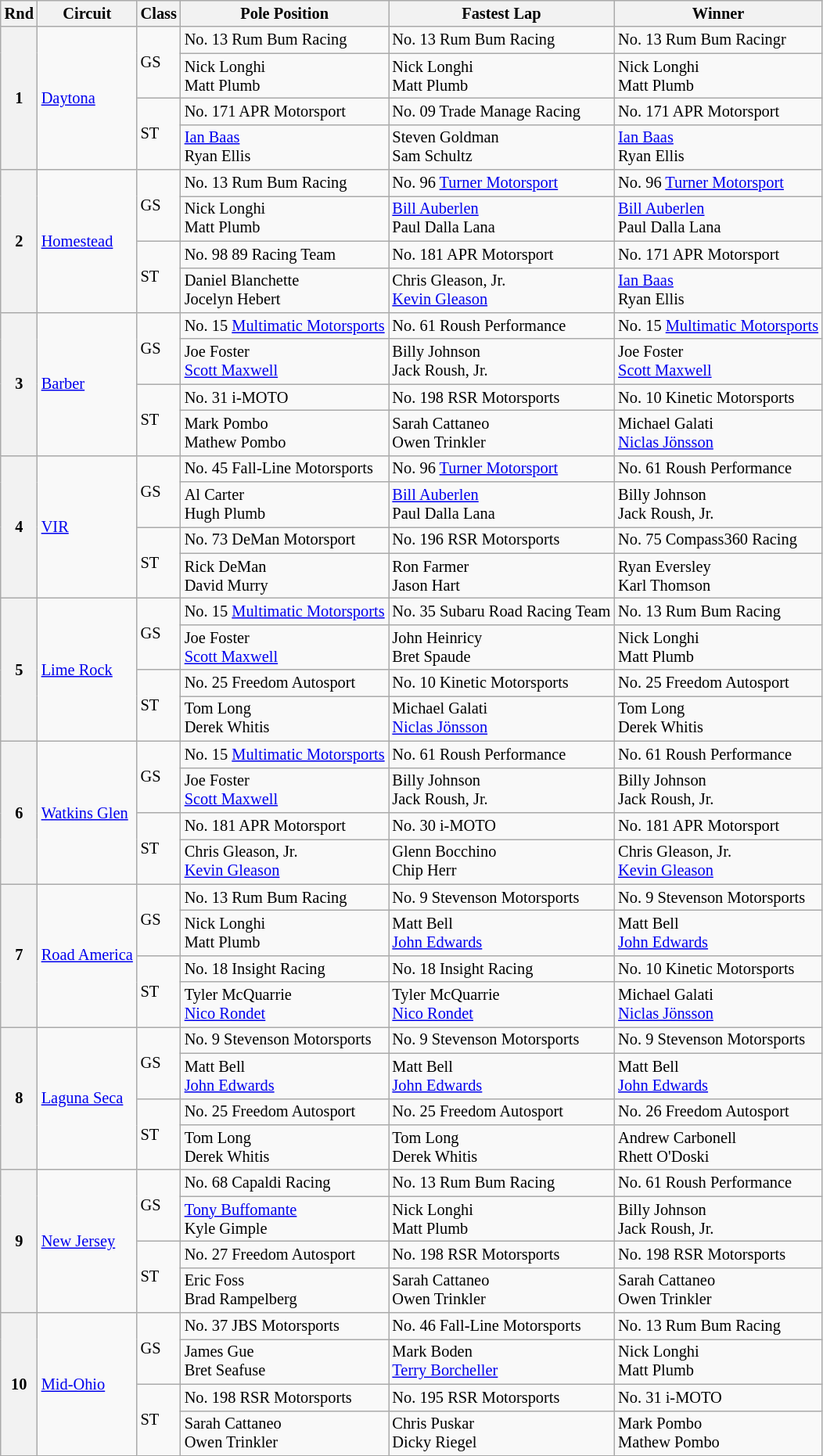<table class="wikitable" style="font-size: 85%;">
<tr>
<th>Rnd</th>
<th>Circuit</th>
<th>Class</th>
<th>Pole Position</th>
<th>Fastest Lap</th>
<th>Winner</th>
</tr>
<tr>
<th rowspan=4>1</th>
<td rowspan=4><a href='#'>Daytona</a></td>
<td rowspan=2>GS</td>
<td>No. 13 Rum Bum Racing</td>
<td>No. 13 Rum Bum Racing</td>
<td>No. 13 Rum Bum Racingr</td>
</tr>
<tr>
<td> Nick Longhi<br> Matt Plumb</td>
<td> Nick Longhi<br> Matt Plumb</td>
<td> Nick Longhi<br> Matt Plumb</td>
</tr>
<tr>
<td rowspan=2>ST</td>
<td>No. 171 APR Motorsport</td>
<td>No. 09 Trade Manage Racing</td>
<td>No. 171 APR Motorsport</td>
</tr>
<tr>
<td> <a href='#'>Ian Baas</a><br> Ryan Ellis</td>
<td> Steven Goldman<br> Sam Schultz</td>
<td> <a href='#'>Ian Baas</a><br> Ryan Ellis</td>
</tr>
<tr>
<th rowspan=4>2</th>
<td rowspan=4><a href='#'>Homestead</a></td>
<td rowspan=2>GS</td>
<td>No. 13 Rum Bum Racing</td>
<td>No. 96 <a href='#'>Turner Motorsport</a></td>
<td>No. 96 <a href='#'>Turner Motorsport</a></td>
</tr>
<tr>
<td> Nick Longhi<br> Matt Plumb</td>
<td> <a href='#'>Bill Auberlen</a><br> Paul Dalla Lana</td>
<td> <a href='#'>Bill Auberlen</a><br> Paul Dalla Lana</td>
</tr>
<tr>
<td rowspan=2>ST</td>
<td>No. 98 89 Racing Team</td>
<td>No. 181 APR Motorsport</td>
<td>No. 171 APR Motorsport</td>
</tr>
<tr>
<td> Daniel Blanchette<br> Jocelyn Hebert</td>
<td> Chris Gleason, Jr.<br> <a href='#'>Kevin Gleason</a></td>
<td> <a href='#'>Ian Baas</a><br> Ryan Ellis</td>
</tr>
<tr>
<th rowspan=4>3</th>
<td rowspan=4><a href='#'>Barber</a></td>
<td rowspan=2>GS</td>
<td>No. 15 <a href='#'>Multimatic Motorsports</a></td>
<td>No. 61 Roush Performance</td>
<td>No. 15 <a href='#'>Multimatic Motorsports</a></td>
</tr>
<tr>
<td> Joe Foster<br> <a href='#'>Scott Maxwell</a></td>
<td> Billy Johnson<br> Jack Roush, Jr.</td>
<td> Joe Foster<br> <a href='#'>Scott Maxwell</a></td>
</tr>
<tr>
<td rowspan=2>ST</td>
<td>No. 31 i-MOTO</td>
<td>No. 198 RSR Motorsports</td>
<td>No. 10 Kinetic Motorsports</td>
</tr>
<tr>
<td> Mark Pombo<br> Mathew Pombo</td>
<td> Sarah Cattaneo<br> Owen Trinkler</td>
<td> Michael Galati<br> <a href='#'>Niclas Jönsson</a></td>
</tr>
<tr>
<th rowspan=4>4</th>
<td rowspan=4><a href='#'>VIR</a></td>
<td rowspan=2>GS</td>
<td>No. 45 Fall-Line Motorsports</td>
<td>No. 96 <a href='#'>Turner Motorsport</a></td>
<td>No. 61 Roush Performance</td>
</tr>
<tr>
<td> Al Carter<br> Hugh Plumb</td>
<td> <a href='#'>Bill Auberlen</a><br> Paul Dalla Lana</td>
<td> Billy Johnson<br> Jack Roush, Jr.</td>
</tr>
<tr>
<td rowspan=2>ST</td>
<td>No. 73 DeMan Motorsport</td>
<td>No. 196 RSR Motorsports</td>
<td>No. 75 Compass360 Racing</td>
</tr>
<tr>
<td> Rick DeMan<br> David Murry</td>
<td> Ron Farmer<br> Jason Hart</td>
<td> Ryan Eversley<br> Karl Thomson</td>
</tr>
<tr>
<th rowspan=4>5</th>
<td rowspan=4><a href='#'>Lime Rock</a></td>
<td rowspan=2>GS</td>
<td>No. 15 <a href='#'>Multimatic Motorsports</a></td>
<td>No. 35 Subaru Road Racing Team</td>
<td>No. 13 Rum Bum Racing</td>
</tr>
<tr>
<td> Joe Foster<br> <a href='#'>Scott Maxwell</a></td>
<td> John Heinricy<br> Bret Spaude</td>
<td> Nick Longhi<br> Matt Plumb</td>
</tr>
<tr>
<td rowspan=2>ST</td>
<td>No. 25 Freedom Autosport</td>
<td>No. 10 Kinetic Motorsports</td>
<td>No. 25 Freedom Autosport</td>
</tr>
<tr>
<td> Tom Long<br> Derek Whitis</td>
<td> Michael Galati<br> <a href='#'>Niclas Jönsson</a></td>
<td> Tom Long<br> Derek Whitis</td>
</tr>
<tr>
<th rowspan=4>6</th>
<td rowspan=4><a href='#'>Watkins Glen</a></td>
<td rowspan=2>GS</td>
<td>No. 15 <a href='#'>Multimatic Motorsports</a></td>
<td>No. 61 Roush Performance</td>
<td>No. 61 Roush Performance</td>
</tr>
<tr>
<td> Joe Foster<br> <a href='#'>Scott Maxwell</a></td>
<td> Billy Johnson<br> Jack Roush, Jr.</td>
<td> Billy Johnson<br> Jack Roush, Jr.</td>
</tr>
<tr>
<td rowspan=2>ST</td>
<td>No. 181 APR Motorsport</td>
<td>No. 30 i-MOTO</td>
<td>No. 181 APR Motorsport</td>
</tr>
<tr>
<td> Chris Gleason, Jr.<br> <a href='#'>Kevin Gleason</a></td>
<td> Glenn Bocchino<br> Chip Herr</td>
<td> Chris Gleason, Jr.<br> <a href='#'>Kevin Gleason</a></td>
</tr>
<tr>
<th rowspan=4>7</th>
<td rowspan=4><a href='#'>Road America</a></td>
<td rowspan=2>GS</td>
<td>No. 13 Rum Bum Racing</td>
<td>No. 9 Stevenson Motorsports</td>
<td>No. 9 Stevenson Motorsports</td>
</tr>
<tr>
<td> Nick Longhi<br> Matt Plumb</td>
<td> Matt Bell<br> <a href='#'>John Edwards</a></td>
<td> Matt Bell<br> <a href='#'>John Edwards</a></td>
</tr>
<tr>
<td rowspan=2>ST</td>
<td>No. 18 Insight Racing</td>
<td>No. 18 Insight Racing</td>
<td>No. 10 Kinetic Motorsports</td>
</tr>
<tr>
<td> Tyler McQuarrie<br> <a href='#'>Nico Rondet</a></td>
<td> Tyler McQuarrie<br> <a href='#'>Nico Rondet</a></td>
<td> Michael Galati<br> <a href='#'>Niclas Jönsson</a></td>
</tr>
<tr>
<th rowspan=4>8</th>
<td rowspan=4><a href='#'>Laguna Seca</a></td>
<td rowspan=2>GS</td>
<td>No. 9 Stevenson Motorsports</td>
<td>No. 9 Stevenson Motorsports</td>
<td>No. 9 Stevenson Motorsports</td>
</tr>
<tr>
<td> Matt Bell<br> <a href='#'>John Edwards</a></td>
<td> Matt Bell<br> <a href='#'>John Edwards</a></td>
<td> Matt Bell<br> <a href='#'>John Edwards</a></td>
</tr>
<tr>
<td rowspan=2>ST</td>
<td>No. 25 Freedom Autosport</td>
<td>No. 25 Freedom Autosport</td>
<td>No. 26 Freedom Autosport</td>
</tr>
<tr>
<td> Tom Long<br> Derek Whitis</td>
<td> Tom Long<br> Derek Whitis</td>
<td> Andrew Carbonell<br> Rhett O'Doski</td>
</tr>
<tr>
<th rowspan=4>9</th>
<td rowspan=4><a href='#'>New Jersey</a></td>
<td rowspan=2>GS</td>
<td>No. 68 Capaldi Racing</td>
<td>No. 13 Rum Bum Racing</td>
<td>No. 61 Roush Performance</td>
</tr>
<tr>
<td> <a href='#'>Tony Buffomante</a><br> Kyle Gimple</td>
<td> Nick Longhi<br> Matt Plumb</td>
<td> Billy Johnson<br> Jack Roush, Jr.</td>
</tr>
<tr>
<td rowspan=2>ST</td>
<td>No. 27 Freedom Autosport</td>
<td>No. 198 RSR Motorsports</td>
<td>No. 198 RSR Motorsports</td>
</tr>
<tr>
<td> Eric Foss<br> Brad Rampelberg</td>
<td> Sarah Cattaneo<br> Owen Trinkler</td>
<td> Sarah Cattaneo<br> Owen Trinkler</td>
</tr>
<tr>
<th rowspan=4>10</th>
<td rowspan=4><a href='#'>Mid-Ohio</a></td>
<td rowspan=2>GS</td>
<td>No. 37 JBS Motorsports</td>
<td>No. 46 Fall-Line Motorsports</td>
<td>No. 13 Rum Bum Racing</td>
</tr>
<tr>
<td> James Gue<br> Bret Seafuse</td>
<td> Mark Boden<br> <a href='#'>Terry Borcheller</a></td>
<td> Nick Longhi<br> Matt Plumb</td>
</tr>
<tr>
<td rowspan=2>ST</td>
<td>No. 198 RSR Motorsports</td>
<td>No. 195 RSR Motorsports</td>
<td>No. 31 i-MOTO</td>
</tr>
<tr>
<td> Sarah Cattaneo<br> Owen Trinkler</td>
<td> Chris Puskar<br> Dicky Riegel</td>
<td> Mark Pombo<br> Mathew Pombo</td>
</tr>
</table>
